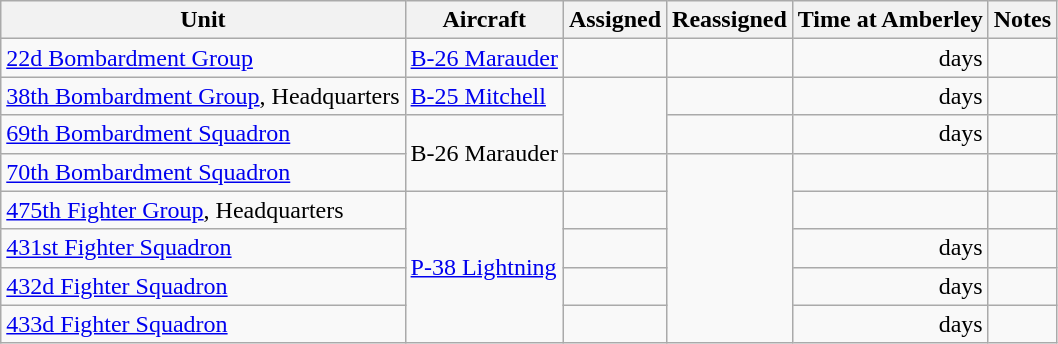<table class="wikitable">
<tr>
<th>Unit</th>
<th>Aircraft</th>
<th>Assigned</th>
<th>Reassigned</th>
<th>Time at Amberley</th>
<th>Notes</th>
</tr>
<tr>
<td><a href='#'>22d Bombardment Group</a></td>
<td><a href='#'>B-26 Marauder</a></td>
<td></td>
<td></td>
<td align=right> days</td>
<td></td>
</tr>
<tr>
<td><a href='#'>38th Bombardment Group</a>, Headquarters</td>
<td><a href='#'>B-25 Mitchell</a></td>
<td rowspan=2></td>
<td></td>
<td align=right> days</td>
<td></td>
</tr>
<tr>
<td><a href='#'>69th Bombardment Squadron</a></td>
<td rowspan=2>B-26 Marauder</td>
<td></td>
<td align=right> days</td>
<td></td>
</tr>
<tr>
<td><a href='#'>70th Bombardment Squadron</a></td>
<td></td>
<td rowspan=5></td>
<td align=right></td>
<td></td>
</tr>
<tr>
<td><a href='#'>475th Fighter Group</a>, Headquarters</td>
<td rowspan=4><a href='#'>P-38 Lightning</a></td>
<td></td>
<td align=right></td>
<td></td>
</tr>
<tr>
<td><a href='#'>431st Fighter Squadron</a></td>
<td></td>
<td align=right> days</td>
<td></td>
</tr>
<tr>
<td><a href='#'>432d Fighter Squadron</a></td>
<td></td>
<td align=right> days</td>
<td></td>
</tr>
<tr>
<td><a href='#'>433d Fighter Squadron</a></td>
<td></td>
<td align=right> days</td>
<td></td>
</tr>
</table>
